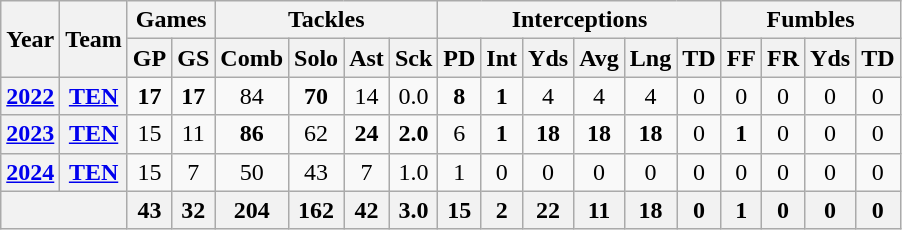<table class="wikitable" style="text-align:center">
<tr>
<th rowspan="2">Year</th>
<th rowspan="2">Team</th>
<th colspan="2">Games</th>
<th colspan="4">Tackles</th>
<th colspan="6">Interceptions</th>
<th colspan="4">Fumbles</th>
</tr>
<tr>
<th>GP</th>
<th>GS</th>
<th>Comb</th>
<th>Solo</th>
<th>Ast</th>
<th>Sck</th>
<th>PD</th>
<th>Int</th>
<th>Yds</th>
<th>Avg</th>
<th>Lng</th>
<th>TD</th>
<th>FF</th>
<th>FR</th>
<th>Yds</th>
<th>TD</th>
</tr>
<tr>
<th><a href='#'>2022</a></th>
<th><a href='#'>TEN</a></th>
<td><strong>17</strong></td>
<td><strong>17</strong></td>
<td>84</td>
<td><strong>70</strong></td>
<td>14</td>
<td>0.0</td>
<td><strong>8</strong></td>
<td><strong>1</strong></td>
<td>4</td>
<td>4</td>
<td>4</td>
<td>0</td>
<td>0</td>
<td>0</td>
<td>0</td>
<td>0</td>
</tr>
<tr>
<th><a href='#'>2023</a></th>
<th><a href='#'>TEN</a></th>
<td>15</td>
<td>11</td>
<td><strong>86</strong></td>
<td>62</td>
<td><strong>24</strong></td>
<td><strong>2.0</strong></td>
<td>6</td>
<td><strong>1</strong></td>
<td><strong>18</strong></td>
<td><strong>18</strong></td>
<td><strong>18</strong></td>
<td>0</td>
<td><strong>1</strong></td>
<td>0</td>
<td>0</td>
<td>0</td>
</tr>
<tr>
<th><a href='#'>2024</a></th>
<th><a href='#'>TEN</a></th>
<td>15</td>
<td>7</td>
<td>50</td>
<td>43</td>
<td>7</td>
<td>1.0</td>
<td>1</td>
<td>0</td>
<td>0</td>
<td>0</td>
<td>0</td>
<td>0</td>
<td>0</td>
<td>0</td>
<td>0</td>
<td>0</td>
</tr>
<tr>
<th colspan="2"></th>
<th>43</th>
<th>32</th>
<th>204</th>
<th>162</th>
<th>42</th>
<th>3.0</th>
<th>15</th>
<th>2</th>
<th>22</th>
<th>11</th>
<th>18</th>
<th>0</th>
<th>1</th>
<th>0</th>
<th>0</th>
<th>0</th>
</tr>
</table>
